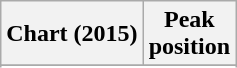<table class="wikitable sortable plainrowheaders" style="text-align:center">
<tr>
<th>Chart (2015)</th>
<th>Peak<br>position</th>
</tr>
<tr>
</tr>
<tr>
</tr>
<tr>
</tr>
<tr>
</tr>
</table>
